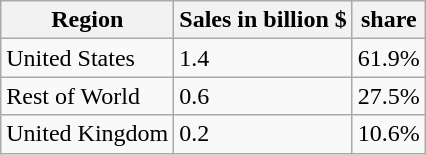<table class="wikitable floatright">
<tr>
<th>Region</th>
<th>Sales in billion $</th>
<th>share</th>
</tr>
<tr>
<td>United States</td>
<td>1.4</td>
<td>61.9%</td>
</tr>
<tr>
<td>Rest of World</td>
<td>0.6</td>
<td>27.5%</td>
</tr>
<tr>
<td>United Kingdom</td>
<td>0.2</td>
<td>10.6%</td>
</tr>
</table>
